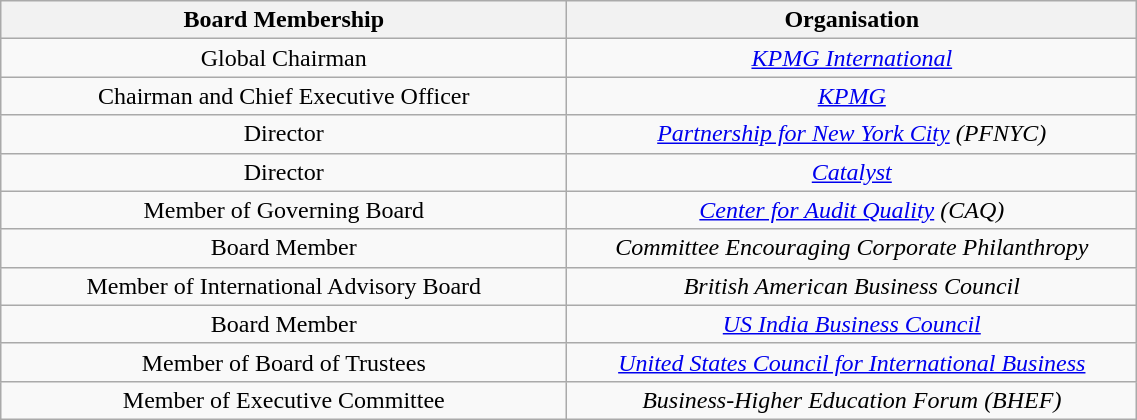<table width="60%" class="wikitable">
<tr>
<th width="10%">Board Membership</th>
<th width="10%">Organisation</th>
</tr>
<tr>
<td style="text-align:center;">Global Chairman</td>
<td style="text-align:center;"><em><a href='#'>KPMG International</a></em></td>
</tr>
<tr>
<td style="text-align:center;">Chairman and Chief Executive Officer</td>
<td style="text-align:center;"><em><a href='#'>KPMG</a></em></td>
</tr>
<tr>
<td style="text-align:center;">Director</td>
<td style="text-align:center;"><em><a href='#'>Partnership for New York City</a> (PFNYC)</em></td>
</tr>
<tr>
<td style="text-align:center;">Director</td>
<td style="text-align:center;"><em><a href='#'>Catalyst</a></em></td>
</tr>
<tr>
<td style="text-align:center;">Member of Governing Board</td>
<td style="text-align:center;"><em><a href='#'>Center for Audit Quality</a> (CAQ)</em></td>
</tr>
<tr>
<td style="text-align:center;">Board Member</td>
<td style="text-align:center;"><em>Committee Encouraging Corporate Philanthropy</em></td>
</tr>
<tr>
<td style="text-align:center;">Member of International Advisory Board</td>
<td style="text-align:center;"><em>British American Business Council</em></td>
</tr>
<tr>
<td style="text-align:center;">Board Member</td>
<td style="text-align:center;"><em><a href='#'>US India Business Council</a></em></td>
</tr>
<tr>
<td style="text-align:center;">Member of Board of Trustees</td>
<td style="text-align:center;"><em><a href='#'>United States Council for International Business</a></em></td>
</tr>
<tr>
<td style="text-align:center;">Member of Executive Committee</td>
<td style="text-align:center;"><em>Business-Higher Education Forum (BHEF)</em></td>
</tr>
</table>
